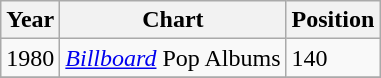<table class="wikitable">
<tr>
<th align="left">Year</th>
<th align="left">Chart</th>
<th align="left">Position</th>
</tr>
<tr>
<td align="left">1980</td>
<td align="left"><em><a href='#'>Billboard</a></em> Pop Albums</td>
<td align="left">140</td>
</tr>
<tr>
</tr>
</table>
